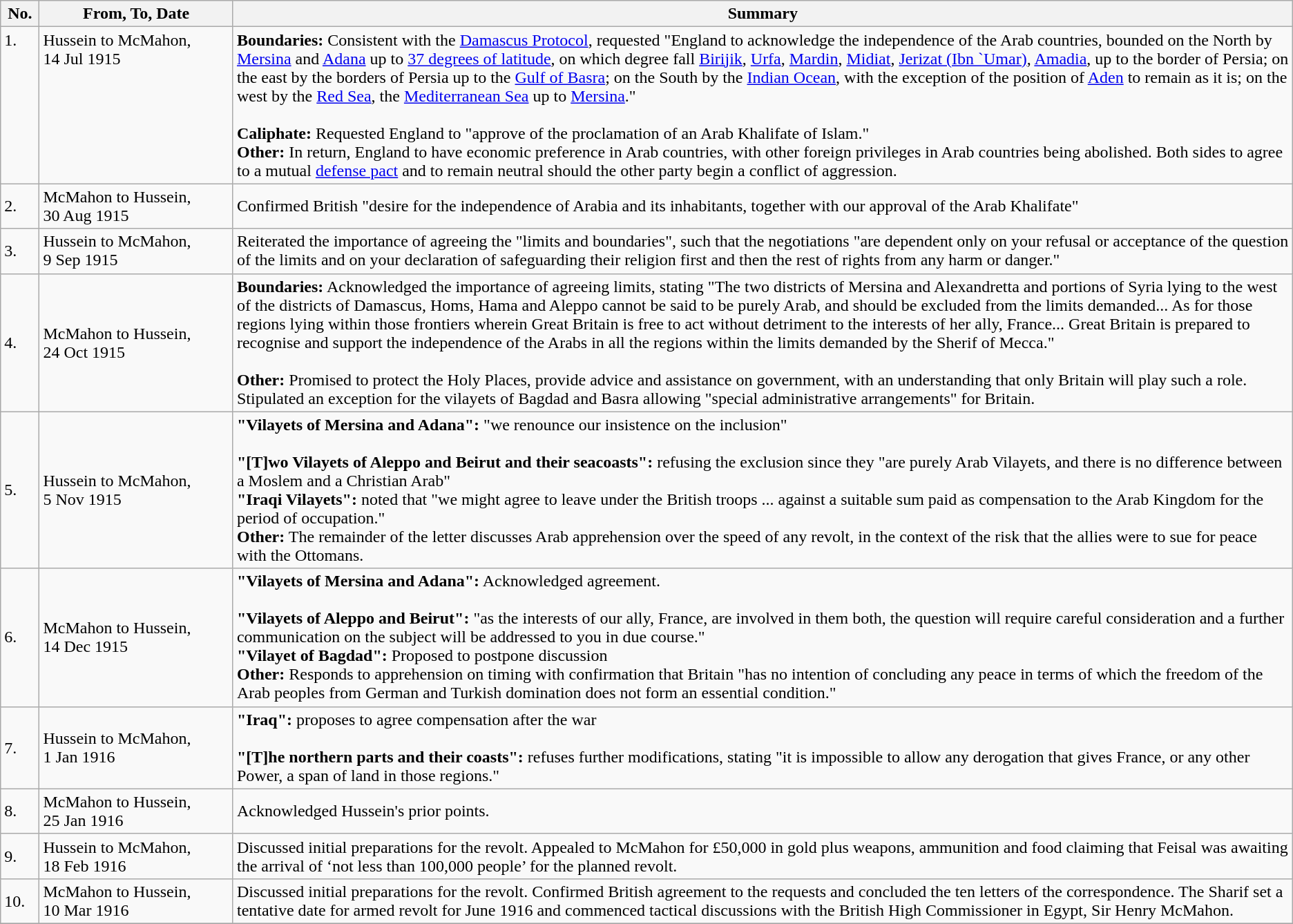<table class="wikitable" style="text-align:left">
<tr>
<th scope="col" style="width: 3%;">No.</th>
<th scope="col" style="width: 15%;">From, To, Date</th>
<th scope="col" style="width: 82%;">Summary</th>
</tr>
<tr style="vertical-align: top;">
<td>1.</td>
<td>Hussein to McMahon,<br>14 Jul 1915</td>
<td><strong>Boundaries:</strong> Consistent with the <a href='#'>Damascus Protocol</a>, requested "England to acknowledge the independence of the Arab countries, bounded on the North by <a href='#'>Mersina</a> and <a href='#'>Adana</a> up to <a href='#'>37 degrees of latitude</a>, on which degree fall <a href='#'>Birijik</a>, <a href='#'>Urfa</a>, <a href='#'>Mardin</a>, <a href='#'>Midiat</a>, <a href='#'>Jerizat (Ibn `Umar)</a>, <a href='#'>Amadia</a>, up to the border of Persia; on the east by the borders of Persia up to the <a href='#'>Gulf of Basra</a>; on the South by the <a href='#'>Indian Ocean</a>, with the exception of the position of <a href='#'>Aden</a> to remain as it is; on the west by the <a href='#'>Red Sea</a>, the <a href='#'>Mediterranean Sea</a> up to <a href='#'>Mersina</a>."<br><br><strong>Caliphate:</strong> Requested England to "approve of the proclamation of an Arab Khalifate of Islam."<br>
<strong>Other:</strong> In return, England to have economic preference in Arab countries, with other foreign privileges in Arab countries being abolished. Both sides to agree to a mutual <a href='#'>defense pact</a> and to remain neutral should the other party begin a conflict of aggression.</td>
</tr>
<tr>
<td>2.</td>
<td>McMahon to Hussein,<br>30 Aug 1915</td>
<td>Confirmed British "desire for the independence of Arabia and its inhabitants, together with our approval of the Arab Khalifate"</td>
</tr>
<tr>
<td>3.</td>
<td>Hussein to McMahon,<br>9 Sep 1915</td>
<td>Reiterated the importance of agreeing the "limits and boundaries", such that the negotiations "are dependent only on your refusal or acceptance of the question of the limits and on your declaration of safeguarding their religion first and then the rest of rights from any harm or danger."</td>
</tr>
<tr>
<td>4.</td>
<td>McMahon to Hussein,<br>24 Oct 1915</td>
<td><strong>Boundaries:</strong> Acknowledged the importance of agreeing limits, stating "The two districts of Mersina and Alexandretta and portions of Syria lying to the west of the districts of Damascus, Homs, Hama and Aleppo cannot be said to be purely Arab, and should be excluded from the limits demanded... As for those regions lying within those frontiers wherein Great Britain is free to act without detriment to the interests of her ally, France... Great Britain is prepared to recognise and support the independence of the Arabs in all the regions within the limits demanded by the Sherif of Mecca."<br><br><strong>Other:</strong> Promised to protect the Holy Places, provide advice and assistance on government, with an understanding that only Britain will play such a role. Stipulated an exception for the vilayets of Bagdad and Basra allowing "special administrative arrangements" for Britain.</td>
</tr>
<tr>
<td>5.</td>
<td>Hussein to McMahon,<br>5 Nov 1915</td>
<td><strong>"Vilayets of Mersina and Adana":</strong> "we renounce our insistence on the inclusion"<br><br><strong>"[T]wo Vilayets of Aleppo and Beirut and their seacoasts":</strong> refusing the exclusion since they "are purely Arab Vilayets, and there is no difference between a Moslem and a Christian Arab"<br>
<strong>"Iraqi Vilayets":</strong> noted that "we might agree to leave under the British troops ... against a suitable sum paid as compensation to the Arab Kingdom for the period of occupation."<br>
<strong>Other:</strong> The remainder of the letter discusses Arab apprehension over the speed of any revolt, in the context of the risk that the allies were to sue for peace with the Ottomans.</td>
</tr>
<tr>
<td>6.</td>
<td>McMahon to Hussein,<br>14 Dec 1915</td>
<td><strong>"Vilayets of Mersina and Adana":</strong> Acknowledged agreement.<br><br><strong>"Vilayets of Aleppo and Beirut":</strong> "as the interests of our ally, France, are involved in them both, the question will require careful consideration and a further communication on the subject will be addressed to you in due course."<br>
<strong>"Vilayet of Bagdad":</strong> Proposed to postpone discussion<br>
<strong>Other:</strong> Responds to apprehension on timing with confirmation that Britain "has no intention of concluding any peace in terms of which the freedom of the Arab peoples from German and Turkish domination does not form an essential condition."</td>
</tr>
<tr>
<td>7.</td>
<td>Hussein to McMahon,<br>1 Jan 1916</td>
<td><strong>"Iraq":</strong> proposes to agree compensation after the war<br><br><strong>"[T]he northern parts and their coasts":</strong> refuses further modifications, stating "it is impossible to allow any derogation that gives France, or any other Power, a span of land in those regions."</td>
</tr>
<tr>
<td>8.</td>
<td>McMahon to Hussein,<br>25 Jan 1916</td>
<td>Acknowledged Hussein's prior points.</td>
</tr>
<tr>
<td>9.</td>
<td>Hussein to McMahon,<br>18 Feb 1916</td>
<td>Discussed initial preparations for the revolt. Appealed to McMahon for £50,000 in gold plus weapons, ammunition and food claiming that Feisal was awaiting the arrival of ‘not less than 100,000 people’ for the planned revolt.</td>
</tr>
<tr>
<td>10.</td>
<td>McMahon to Hussein,<br>10 Mar 1916</td>
<td>Discussed initial preparations for the revolt. Confirmed British agreement to the requests and concluded the ten letters of the correspondence. The Sharif set a tentative date for armed revolt for June 1916 and commenced tactical discussions with the British High Commissioner in Egypt, Sir Henry McMahon.</td>
</tr>
<tr>
</tr>
</table>
